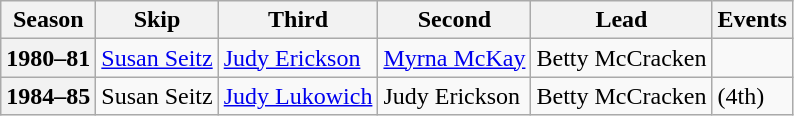<table class="wikitable">
<tr>
<th scope="col">Season</th>
<th scope="col">Skip</th>
<th scope="col">Third</th>
<th scope="col">Second</th>
<th scope="col">Lead</th>
<th scope="col">Events</th>
</tr>
<tr>
<th scope="row">1980–81</th>
<td><a href='#'>Susan Seitz</a></td>
<td><a href='#'>Judy Erickson</a></td>
<td><a href='#'>Myrna McKay</a></td>
<td>Betty McCracken</td>
<td> <br> </td>
</tr>
<tr>
<th scope="row">1984–85</th>
<td>Susan Seitz</td>
<td><a href='#'>Judy Lukowich</a></td>
<td>Judy Erickson</td>
<td>Betty McCracken</td>
<td> (4th)</td>
</tr>
</table>
